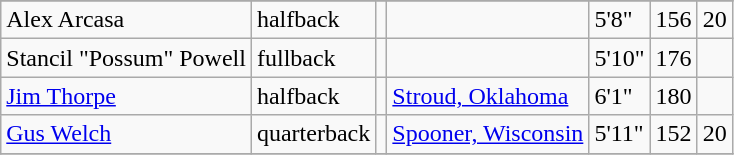<table class="wikitable">
<tr>
</tr>
<tr>
<td>Alex Arcasa</td>
<td>halfback</td>
<td></td>
<td></td>
<td>5'8"</td>
<td>156</td>
<td>20</td>
</tr>
<tr>
<td>Stancil "Possum" Powell</td>
<td>fullback</td>
<td></td>
<td></td>
<td>5'10"</td>
<td>176</td>
</tr>
<tr>
<td><a href='#'>Jim Thorpe</a></td>
<td>halfback</td>
<td></td>
<td><a href='#'>Stroud, Oklahoma</a></td>
<td>6'1"</td>
<td>180</td>
<td></td>
</tr>
<tr>
<td><a href='#'>Gus Welch</a></td>
<td>quarterback</td>
<td></td>
<td><a href='#'>Spooner, Wisconsin</a></td>
<td>5'11"</td>
<td>152</td>
<td>20</td>
</tr>
<tr>
</tr>
</table>
